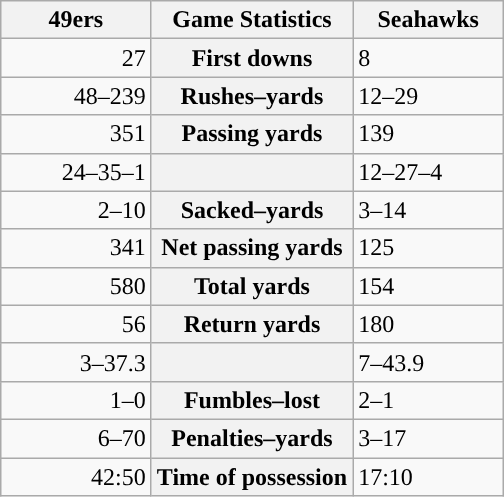<table class="wikitable" style="margin: 1em auto 1em auto">
<tr>
<th style="width:30%;">49ers</th>
<th style="width:40%;">Game Statistics</th>
<th style="width:30%;">Seahawks</th>
</tr>
<tr>
<td style="text-align:right;">27</td>
<th>First downs</th>
<td>8</td>
</tr>
<tr>
<td style="text-align:right;">48–239</td>
<th>Rushes–yards</th>
<td>12–29</td>
</tr>
<tr>
<td style="text-align:right;">351</td>
<th>Passing yards</th>
<td>139</td>
</tr>
<tr>
<td style="text-align:right;">24–35–1</td>
<th></th>
<td>12–27–4</td>
</tr>
<tr>
<td style="text-align:right;">2–10</td>
<th>Sacked–yards</th>
<td>3–14</td>
</tr>
<tr>
<td style="text-align:right;">341</td>
<th>Net passing yards</th>
<td>125</td>
</tr>
<tr>
<td style="text-align:right;">580</td>
<th>Total yards</th>
<td>154</td>
</tr>
<tr>
<td style="text-align:right;">56</td>
<th>Return yards</th>
<td>180</td>
</tr>
<tr>
<td style="text-align:right;">3–37.3</td>
<th></th>
<td>7–43.9</td>
</tr>
<tr>
<td style="text-align:right;">1–0</td>
<th>Fumbles–lost</th>
<td>2–1</td>
</tr>
<tr>
<td style="text-align:right;">6–70</td>
<th>Penalties–yards</th>
<td>3–17</td>
</tr>
<tr>
<td style="text-align:right;">42:50</td>
<th>Time of possession</th>
<td>17:10</td>
</tr>
</table>
